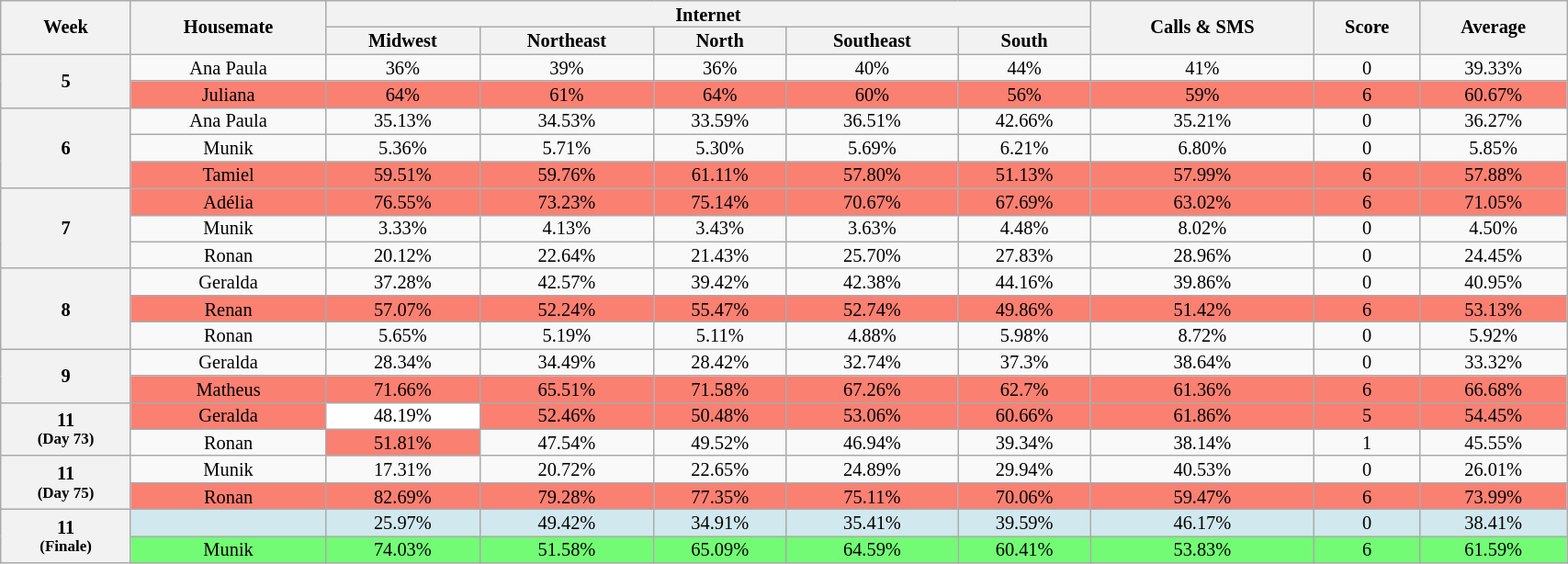<table class="wikitable" style="width:90%; text-align:center; font-size:85%; line-height:13px;">
<tr>
<th rowspan=2>Week</th>
<th rowspan=2>Housemate</th>
<th colspan=5>Internet</th>
<th rowspan=2>Calls & SMS</th>
<th rowspan=2>Score</th>
<th rowspan=2>Average</th>
</tr>
<tr>
<th>Midwest</th>
<th>Northeast</th>
<th>North</th>
<th>Southeast</th>
<th>South</th>
</tr>
<tr>
<th rowspan=2>5</th>
<td>Ana Paula</td>
<td>36%</td>
<td>39%</td>
<td>36%</td>
<td>40%</td>
<td>44%</td>
<td>41%</td>
<td>0</td>
<td>39.33%</td>
</tr>
<tr>
<td bgcolor="FA8072">Juliana</td>
<td bgcolor="FA8072">64%</td>
<td bgcolor="FA8072">61%</td>
<td bgcolor="FA8072">64%</td>
<td bgcolor="FA8072">60%</td>
<td bgcolor="FA8072">56%</td>
<td bgcolor="FA8072">59%</td>
<td bgcolor="FA8072">6</td>
<td bgcolor="FA8072">60.67%</td>
</tr>
<tr>
<th rowspan=3>6</th>
<td>Ana Paula</td>
<td>35.13%</td>
<td>34.53%</td>
<td>33.59%</td>
<td>36.51%</td>
<td>42.66%</td>
<td>35.21%</td>
<td>0</td>
<td>36.27%</td>
</tr>
<tr>
<td>Munik</td>
<td>5.36%</td>
<td>5.71%</td>
<td>5.30%</td>
<td>5.69%</td>
<td>6.21%</td>
<td>6.80%</td>
<td>0</td>
<td>5.85%</td>
</tr>
<tr>
<td bgcolor="FA8072">Tamiel</td>
<td bgcolor="FA8072">59.51%</td>
<td bgcolor="FA8072">59.76%</td>
<td bgcolor="FA8072">61.11%</td>
<td bgcolor="FA8072">57.80%</td>
<td bgcolor="FA8072">51.13%</td>
<td bgcolor="FA8072">57.99%</td>
<td bgcolor="FA8072">6</td>
<td bgcolor="FA8072">57.88%</td>
</tr>
<tr>
<th rowspan=3>7</th>
<td bgcolor="FA8072">Adélia</td>
<td bgcolor="FA8072">76.55%</td>
<td bgcolor="FA8072">73.23%</td>
<td bgcolor="FA8072">75.14%</td>
<td bgcolor="FA8072">70.67%</td>
<td bgcolor="FA8072">67.69%</td>
<td bgcolor="FA8072">63.02%</td>
<td bgcolor="FA8072">6</td>
<td bgcolor="FA8072">71.05%</td>
</tr>
<tr>
<td>Munik</td>
<td>3.33%</td>
<td>4.13%</td>
<td>3.43%</td>
<td>3.63%</td>
<td>4.48%</td>
<td>8.02%</td>
<td>0</td>
<td>4.50%</td>
</tr>
<tr>
<td>Ronan</td>
<td>20.12%</td>
<td>22.64%</td>
<td>21.43%</td>
<td>25.70%</td>
<td>27.83%</td>
<td>28.96%</td>
<td>0</td>
<td>24.45%</td>
</tr>
<tr>
<th rowspan=3>8</th>
<td>Geralda</td>
<td>37.28%</td>
<td>42.57%</td>
<td>39.42%</td>
<td>42.38%</td>
<td>44.16%</td>
<td>39.86%</td>
<td>0</td>
<td>40.95%</td>
</tr>
<tr>
<td bgcolor="FA8072">Renan</td>
<td bgcolor="FA8072">57.07%</td>
<td bgcolor="FA8072">52.24%</td>
<td bgcolor="FA8072">55.47%</td>
<td bgcolor="FA8072">52.74%</td>
<td bgcolor="FA8072">49.86%</td>
<td bgcolor="FA8072">51.42%</td>
<td bgcolor="FA8072">6</td>
<td bgcolor="FA8072">53.13%</td>
</tr>
<tr>
<td>Ronan</td>
<td>5.65%</td>
<td>5.19%</td>
<td>5.11%</td>
<td>4.88%</td>
<td>5.98%</td>
<td>8.72%</td>
<td>0</td>
<td>5.92%</td>
</tr>
<tr>
<th rowspan=2>9</th>
<td>Geralda</td>
<td>28.34%</td>
<td>34.49%</td>
<td>28.42%</td>
<td>32.74%</td>
<td>37.3%</td>
<td>38.64%</td>
<td>0</td>
<td>33.32%</td>
</tr>
<tr>
<td bgcolor="FA8072">Matheus</td>
<td bgcolor="FA8072">71.66%</td>
<td bgcolor="FA8072">65.51%</td>
<td bgcolor="FA8072">71.58%</td>
<td bgcolor="FA8072">67.26%</td>
<td bgcolor="FA8072">62.7%</td>
<td bgcolor="FA8072">61.36%</td>
<td bgcolor="FA8072">6</td>
<td bgcolor="FA8072">66.68%</td>
</tr>
<tr>
<th rowspan=2>11<br><small>(Day 73)</small></th>
<td bgcolor="FA8072">Geralda</td>
<td bgcolor="FFFFFF">48.19%</td>
<td bgcolor="FA8072">52.46%</td>
<td bgcolor="FA8072">50.48%</td>
<td bgcolor="FA8072">53.06%</td>
<td bgcolor="FA8072">60.66%</td>
<td bgcolor="FA8072">61.86%</td>
<td bgcolor="FA8072">5</td>
<td bgcolor="FA8072">54.45%</td>
</tr>
<tr>
<td>Ronan</td>
<td bgcolor="FA8072">51.81%</td>
<td>47.54%</td>
<td>49.52%</td>
<td>46.94%</td>
<td>39.34%</td>
<td>38.14%</td>
<td>1</td>
<td>45.55%</td>
</tr>
<tr>
<th rowspan=2>11<br><small>(Day 75)</small></th>
<td>Munik</td>
<td>17.31%</td>
<td>20.72%</td>
<td>22.65%</td>
<td>24.89%</td>
<td>29.94%</td>
<td>40.53%</td>
<td>0</td>
<td>26.01%</td>
</tr>
<tr>
<td bgcolor="FA8072">Ronan</td>
<td bgcolor="FA8072">82.69%</td>
<td bgcolor="FA8072">79.28%</td>
<td bgcolor="FA8072">77.35%</td>
<td bgcolor="FA8072">75.11%</td>
<td bgcolor="FA8072">70.06%</td>
<td bgcolor="FA8072">59.47%</td>
<td bgcolor="FA8072">6</td>
<td bgcolor="FA8072">73.99%</td>
</tr>
<tr>
<th rowspan=2>11<br><small>(Finale)</small></th>
<td bgcolor="D1E8EF"></td>
<td bgcolor="D1E8EF">25.97%</td>
<td bgcolor="D1E8EF">49.42%</td>
<td bgcolor="D1E8EF">34.91%</td>
<td bgcolor="D1E8EF">35.41%</td>
<td bgcolor="D1E8EF">39.59%</td>
<td bgcolor="D1E8EF">46.17%</td>
<td bgcolor="D1E8EF">0</td>
<td bgcolor="D1E8EF">38.41%</td>
</tr>
<tr>
<td bgcolor="73FB76">Munik</td>
<td bgcolor="73FB76">74.03%</td>
<td bgcolor="73FB76">51.58%</td>
<td bgcolor="73FB76">65.09%</td>
<td bgcolor="73FB76">64.59%</td>
<td bgcolor="73FB76">60.41%</td>
<td bgcolor="73FB76">53.83%</td>
<td bgcolor="73FB76">6</td>
<td bgcolor="73FB76">61.59%</td>
</tr>
</table>
